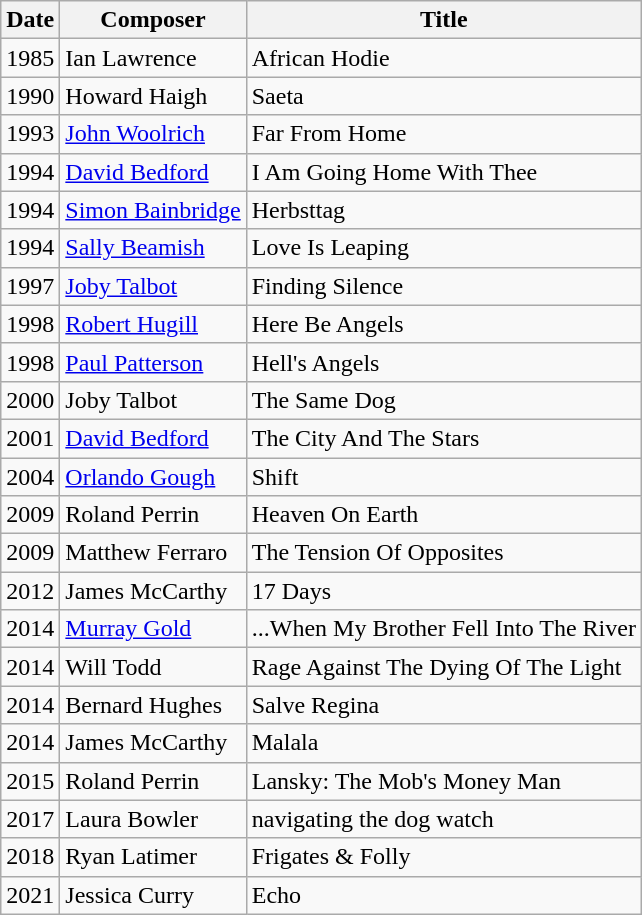<table class="wikitable">
<tr>
<th>Date</th>
<th>Composer</th>
<th>Title</th>
</tr>
<tr>
<td>1985</td>
<td>Ian Lawrence</td>
<td>African Hodie</td>
</tr>
<tr>
<td>1990</td>
<td>Howard Haigh</td>
<td>Saeta</td>
</tr>
<tr>
<td>1993</td>
<td><a href='#'>John Woolrich</a></td>
<td>Far From Home</td>
</tr>
<tr>
<td>1994</td>
<td><a href='#'>David Bedford</a></td>
<td>I Am Going Home With Thee</td>
</tr>
<tr>
<td>1994</td>
<td><a href='#'>Simon Bainbridge</a></td>
<td>Herbsttag</td>
</tr>
<tr>
<td>1994</td>
<td><a href='#'>Sally Beamish</a></td>
<td>Love Is Leaping</td>
</tr>
<tr>
<td>1997</td>
<td><a href='#'>Joby Talbot</a></td>
<td>Finding Silence</td>
</tr>
<tr>
<td>1998</td>
<td><a href='#'>Robert Hugill</a></td>
<td>Here Be Angels</td>
</tr>
<tr>
<td>1998</td>
<td><a href='#'>Paul Patterson</a></td>
<td>Hell's Angels</td>
</tr>
<tr>
<td>2000</td>
<td>Joby Talbot</td>
<td>The Same Dog</td>
</tr>
<tr>
<td>2001</td>
<td><a href='#'>David Bedford</a></td>
<td>The City And The Stars</td>
</tr>
<tr>
<td>2004</td>
<td><a href='#'>Orlando Gough</a></td>
<td>Shift</td>
</tr>
<tr>
<td>2009</td>
<td>Roland Perrin</td>
<td>Heaven On Earth</td>
</tr>
<tr>
<td>2009</td>
<td>Matthew Ferraro</td>
<td>The Tension Of Opposites</td>
</tr>
<tr>
<td>2012</td>
<td>James McCarthy</td>
<td>17 Days</td>
</tr>
<tr>
<td>2014</td>
<td><a href='#'>Murray Gold</a></td>
<td>...When My Brother Fell Into The River</td>
</tr>
<tr>
<td>2014</td>
<td>Will Todd</td>
<td>Rage Against The Dying Of The Light</td>
</tr>
<tr>
<td>2014</td>
<td>Bernard Hughes</td>
<td>Salve Regina</td>
</tr>
<tr>
<td>2014</td>
<td>James McCarthy</td>
<td>Malala</td>
</tr>
<tr>
<td>2015</td>
<td>Roland Perrin</td>
<td>Lansky: The Mob's Money Man</td>
</tr>
<tr>
<td>2017</td>
<td>Laura Bowler</td>
<td>navigating the dog watch</td>
</tr>
<tr>
<td>2018</td>
<td>Ryan Latimer</td>
<td>Frigates & Folly</td>
</tr>
<tr>
<td>2021</td>
<td>Jessica Curry</td>
<td>Echo</td>
</tr>
</table>
